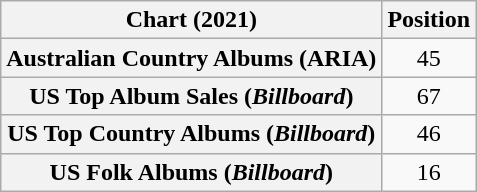<table class="wikitable sortable plainrowheaders" style="text-align:center">
<tr>
<th scope="col">Chart (2021)</th>
<th scope="col">Position</th>
</tr>
<tr>
<th scope="row">Australian Country Albums (ARIA)</th>
<td>45</td>
</tr>
<tr>
<th scope="row">US Top Album Sales (<em>Billboard</em>)</th>
<td>67</td>
</tr>
<tr>
<th scope="row">US Top Country Albums (<em>Billboard</em>)</th>
<td>46</td>
</tr>
<tr>
<th scope="row">US Folk Albums (<em>Billboard</em>)</th>
<td>16</td>
</tr>
</table>
